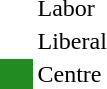<table style="margin-top:1em">
<tr>
<td width=20 > </td>
<td>Labor</td>
</tr>
<tr>
<td> </td>
<td>Liberal</td>
</tr>
<tr>
<td bgcolor="#228B22"> </td>
<td>Centre</td>
</tr>
</table>
